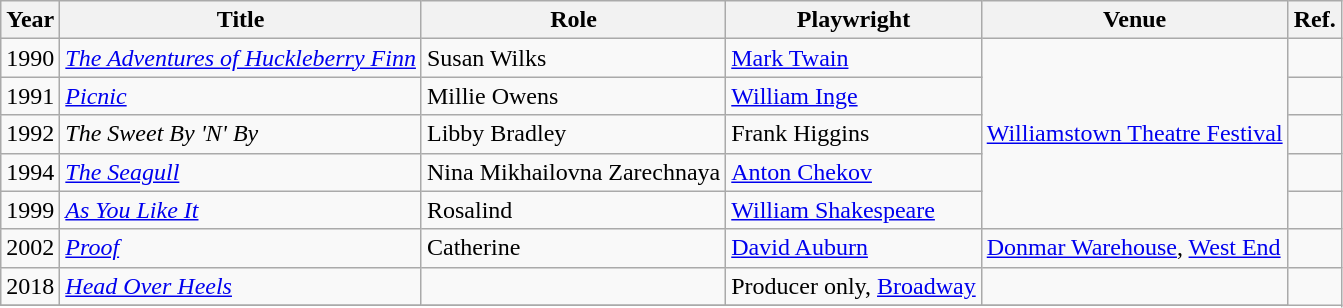<table class="wikitable sortable">
<tr>
<th>Year</th>
<th>Title</th>
<th>Role</th>
<th>Playwright</th>
<th class="unsortable">Venue</th>
<th class="unsortable">Ref.</th>
</tr>
<tr>
<td>1990</td>
<td><em><a href='#'>The Adventures of Huckleberry Finn</a></em></td>
<td>Susan Wilks</td>
<td><a href='#'>Mark Twain</a></td>
<td rowspan="5"><a href='#'>Williamstown Theatre Festival</a></td>
<td></td>
</tr>
<tr>
<td>1991</td>
<td><em><a href='#'>Picnic</a></em></td>
<td>Millie Owens</td>
<td><a href='#'>William Inge</a></td>
<td></td>
</tr>
<tr>
<td>1992</td>
<td><em>The Sweet By 'N' By</em></td>
<td>Libby Bradley</td>
<td>Frank Higgins</td>
<td></td>
</tr>
<tr>
<td>1994</td>
<td><em><a href='#'>The Seagull</a></em></td>
<td>Nina Mikhailovna Zarechnaya</td>
<td><a href='#'>Anton Chekov</a></td>
<td></td>
</tr>
<tr>
<td>1999</td>
<td><em><a href='#'>As You Like It</a></em></td>
<td>Rosalind</td>
<td><a href='#'>William Shakespeare</a></td>
<td></td>
</tr>
<tr>
<td>2002</td>
<td><em><a href='#'>Proof</a></em></td>
<td>Catherine</td>
<td><a href='#'>David Auburn</a></td>
<td><a href='#'>Donmar Warehouse</a>, <a href='#'>West End</a></td>
<td></td>
</tr>
<tr>
<td>2018</td>
<td><em><a href='#'>Head Over Heels</a></em></td>
<td></td>
<td>Producer only, <a href='#'>Broadway</a></td>
<td></td>
</tr>
<tr>
</tr>
</table>
